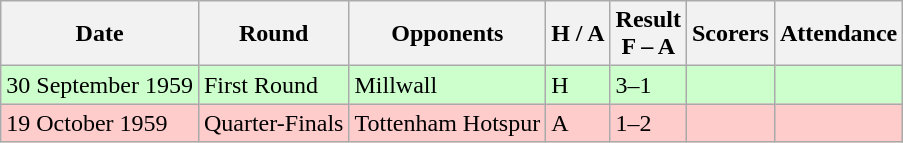<table class="wikitable">
<tr>
<th>Date</th>
<th>Round</th>
<th>Opponents</th>
<th>H / A</th>
<th>Result<br>F – A</th>
<th>Scorers</th>
<th>Attendance</th>
</tr>
<tr bgcolor="#ccffcc">
<td>30 September 1959</td>
<td>First Round</td>
<td>Millwall</td>
<td>H</td>
<td>3–1</td>
<td></td>
<td></td>
</tr>
<tr bgcolor="#ffcccc">
<td>19 October 1959</td>
<td>Quarter-Finals</td>
<td>Tottenham Hotspur</td>
<td>A</td>
<td>1–2</td>
<td></td>
<td></td>
</tr>
</table>
